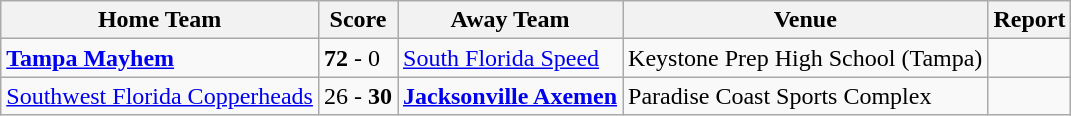<table class="wikitable">
<tr>
<th>Home Team</th>
<th>Score</th>
<th>Away Team</th>
<th>Venue</th>
<th>Report</th>
</tr>
<tr>
<td><strong> <a href='#'>Tampa Mayhem</a></strong></td>
<td><strong>72</strong> - 0</td>
<td> <a href='#'>South Florida Speed</a></td>
<td>Keystone Prep High School (Tampa)</td>
<td></td>
</tr>
<tr>
<td> <a href='#'>Southwest Florida Copperheads</a></td>
<td>26 - <strong>30</strong></td>
<td> <strong><a href='#'>Jacksonville Axemen</a></strong></td>
<td>Paradise Coast Sports Complex</td>
<td></td>
</tr>
</table>
